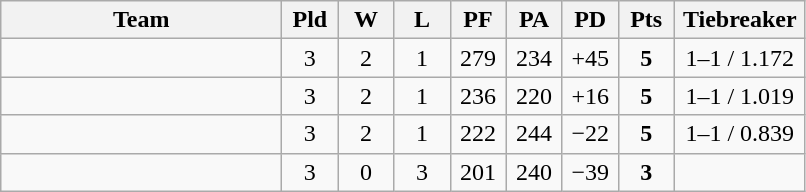<table class=wikitable style="text-align:center">
<tr>
<th width=180>Team</th>
<th width=30>Pld</th>
<th width=30>W</th>
<th width=30>L</th>
<th width=30>PF</th>
<th width=30>PA</th>
<th width=30>PD</th>
<th width=30>Pts</th>
<th width=80>Tiebreaker</th>
</tr>
<tr>
<td align="left"></td>
<td>3</td>
<td>2</td>
<td>1</td>
<td>279</td>
<td>234</td>
<td>+45</td>
<td><strong>5</strong></td>
<td>1–1 / 1.172</td>
</tr>
<tr>
<td align="left"></td>
<td>3</td>
<td>2</td>
<td>1</td>
<td>236</td>
<td>220</td>
<td>+16</td>
<td><strong>5</strong></td>
<td>1–1 / 1.019</td>
</tr>
<tr>
<td align="left"></td>
<td>3</td>
<td>2</td>
<td>1</td>
<td>222</td>
<td>244</td>
<td>−22</td>
<td><strong>5</strong></td>
<td>1–1 / 0.839</td>
</tr>
<tr>
<td align="left"></td>
<td>3</td>
<td>0</td>
<td>3</td>
<td>201</td>
<td>240</td>
<td>−39</td>
<td><strong>3</strong></td>
<td></td>
</tr>
</table>
